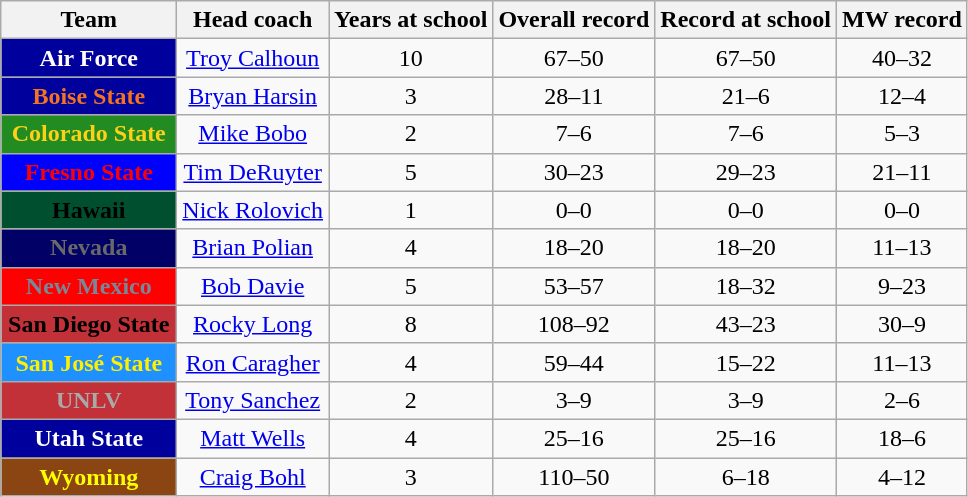<table class="wikitable sortable" style="text-align: center;">
<tr>
<th style="width:110px;">Team</th>
<th>Head coach</th>
<th>Years at school</th>
<th>Overall record</th>
<th>Record at school</th>
<th>MW record</th>
</tr>
<tr>
<th style="background:#00009c; color:#fff;">Air Force</th>
<td><a href='#'>Troy Calhoun</a></td>
<td>10</td>
<td>67–50</td>
<td>67–50</td>
<td>40–32</td>
</tr>
<tr>
<th style="background:#00009C; color:#f47321;">Boise State</th>
<td><a href='#'>Bryan Harsin</a></td>
<td>3</td>
<td>28–11</td>
<td>21–6</td>
<td>12–4</td>
</tr>
<tr>
<th style="background:#228B22; color:#FCD116;">Colorado State</th>
<td><a href='#'>Mike Bobo</a></td>
<td>2</td>
<td>7–6</td>
<td>7–6</td>
<td>5–3</td>
</tr>
<tr>
<th style="background:#0000FF; color:#FF0000;">Fresno State</th>
<td><a href='#'>Tim DeRuyter</a></td>
<td>5</td>
<td>30–23</td>
<td>29–23</td>
<td>21–11</td>
</tr>
<tr>
<th style="background:#005030; color:#000;">Hawaii</th>
<td><a href='#'>Nick Rolovich</a></td>
<td>1</td>
<td>0–0</td>
<td>0–0</td>
<td>0–0</td>
</tr>
<tr>
<th style="background:#000067; color:dimGrey;">Nevada</th>
<td><a href='#'>Brian Polian</a></td>
<td>4</td>
<td>18–20</td>
<td>18–20</td>
<td>11–13</td>
</tr>
<tr>
<th style="background:#FF0000; color:#778899;">New Mexico</th>
<td><a href='#'>Bob Davie</a></td>
<td>5</td>
<td>53–57</td>
<td>18–32</td>
<td>9–23</td>
</tr>
<tr>
<th style="background:#C23038; color:#000000;">San Diego State</th>
<td><a href='#'>Rocky Long</a></td>
<td>8</td>
<td>108–92</td>
<td>43–23</td>
<td>30–9</td>
</tr>
<tr>
<th style="background:#1E90FF; color:#FFEF00">San José State</th>
<td><a href='#'>Ron Caragher</a></td>
<td>4</td>
<td>59–44</td>
<td>15–22</td>
<td>11–13</td>
</tr>
<tr>
<th style="background:#C23038; color:#A9A9A9;">UNLV</th>
<td><a href='#'>Tony Sanchez</a></td>
<td>2</td>
<td>3–9</td>
<td>3–9</td>
<td>2–6</td>
</tr>
<tr>
<th style="background:#00009c; color:#FFF">Utah State</th>
<td><a href='#'>Matt Wells</a></td>
<td>4</td>
<td>25–16</td>
<td>25–16</td>
<td>18–6</td>
</tr>
<tr>
<th style="background:#8B4513; color:#FFFF00;">Wyoming</th>
<td><a href='#'>Craig Bohl</a></td>
<td>3</td>
<td>110–50</td>
<td>6–18</td>
<td>4–12</td>
</tr>
</table>
